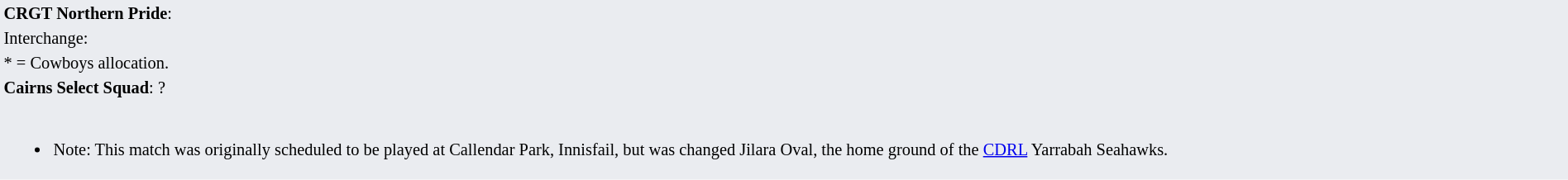<table style="background:#eaecf0; font-size:85%; width:100%;">
<tr>
<td><strong>CRGT Northern Pride</strong>:             </td>
</tr>
<tr>
<td>Interchange:     </td>
</tr>
<tr>
<td>* = Cowboys allocation.</td>
</tr>
<tr>
<td><strong>Cairns Select Squad</strong>: ?</td>
</tr>
<tr>
<td><br><ul><li>Note: This match was originally scheduled to be played at Callendar Park, Innisfail, but was changed Jilara Oval, the home ground of the <a href='#'>CDRL</a> Yarrabah Seahawks.</li></ul></td>
</tr>
</table>
